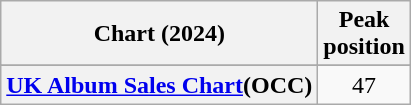<table class="wikitable sortable plainrowheaders">
<tr>
<th scope="col">Chart (2024)</th>
<th scope="col">Peak<br>position</th>
</tr>
<tr>
</tr>
<tr>
</tr>
<tr>
<th scope="row"><a href='#'>UK Album Sales Chart</a>(OCC)</th>
<td align="center">47</td>
</tr>
</table>
